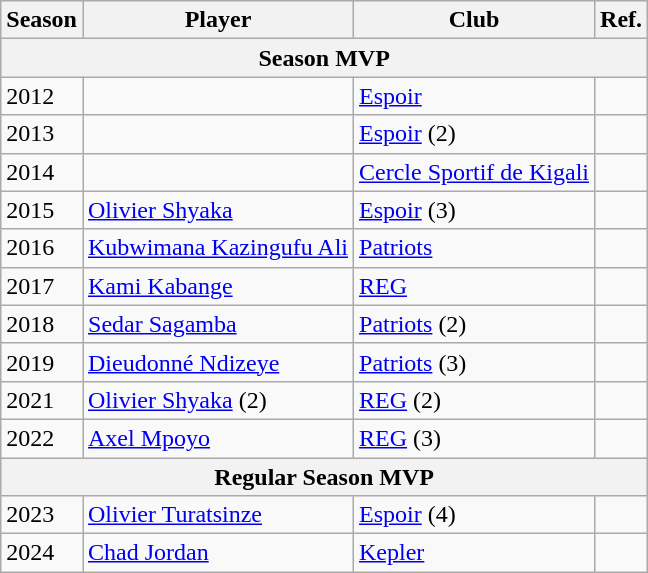<table class="wikitable">
<tr>
<th>Season</th>
<th>Player</th>
<th>Club</th>
<th>Ref.</th>
</tr>
<tr>
<th colspan="4">Season MVP</th>
</tr>
<tr>
<td>2012</td>
<td></td>
<td><a href='#'>Espoir</a></td>
<td></td>
</tr>
<tr>
<td>2013</td>
<td></td>
<td><a href='#'>Espoir</a> (2)</td>
<td></td>
</tr>
<tr>
<td>2014</td>
<td></td>
<td><a href='#'>Cercle Sportif de Kigali</a></td>
<td></td>
</tr>
<tr>
<td>2015</td>
<td><a href='#'>Olivier Shyaka</a></td>
<td><a href='#'>Espoir</a> (3)</td>
<td></td>
</tr>
<tr>
<td>2016</td>
<td><a href='#'>Kubwimana Kazingufu Ali</a></td>
<td><a href='#'>Patriots</a></td>
<td></td>
</tr>
<tr>
<td>2017</td>
<td><a href='#'>Kami Kabange</a></td>
<td><a href='#'>REG</a></td>
<td></td>
</tr>
<tr>
<td>2018</td>
<td><a href='#'>Sedar Sagamba</a></td>
<td><a href='#'>Patriots</a> (2)</td>
<td></td>
</tr>
<tr>
<td>2019</td>
<td><a href='#'>Dieudonné Ndizeye</a></td>
<td><a href='#'>Patriots</a> (3)</td>
<td></td>
</tr>
<tr>
<td>2021</td>
<td><a href='#'>Olivier Shyaka</a> (2)</td>
<td><a href='#'>REG</a> (2)</td>
<td></td>
</tr>
<tr>
<td>2022</td>
<td><a href='#'>Axel Mpoyo</a></td>
<td><a href='#'>REG</a> (3)</td>
<td></td>
</tr>
<tr>
<th colspan="4">Regular Season MVP</th>
</tr>
<tr>
<td>2023</td>
<td><a href='#'>Olivier Turatsinze</a></td>
<td><a href='#'>Espoir</a> (4)</td>
<td></td>
</tr>
<tr>
<td>2024</td>
<td><a href='#'>Chad Jordan</a></td>
<td><a href='#'>Kepler</a></td>
<td></td>
</tr>
</table>
